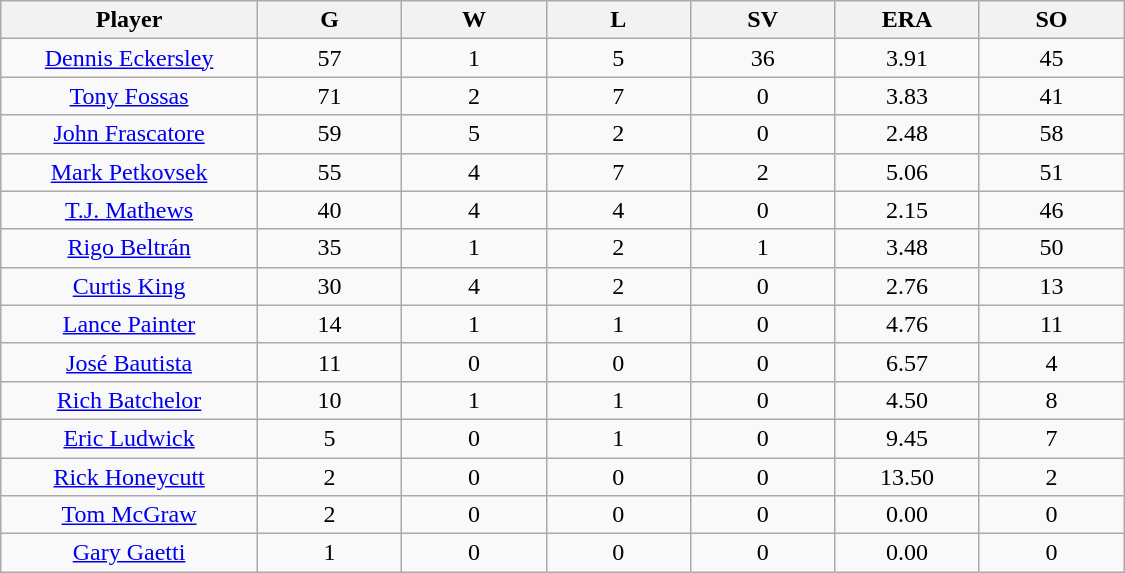<table class="wikitable sortable">
<tr>
<th bgcolor="#DDDDFF" width="16%">Player</th>
<th bgcolor="#DDDDFF" width="9%">G</th>
<th bgcolor="#DDDDFF" width="9%">W</th>
<th bgcolor="#DDDDFF" width="9%">L</th>
<th bgcolor="#DDDDFF" width="9%">SV</th>
<th bgcolor="#DDDDFF" width="9%">ERA</th>
<th bgcolor="#DDDDFF" width="9%">SO</th>
</tr>
<tr align=center>
<td><a href='#'>Dennis Eckersley</a></td>
<td>57</td>
<td>1</td>
<td>5</td>
<td>36</td>
<td>3.91</td>
<td>45</td>
</tr>
<tr align=center>
<td><a href='#'>Tony Fossas</a></td>
<td>71</td>
<td>2</td>
<td>7</td>
<td>0</td>
<td>3.83</td>
<td>41</td>
</tr>
<tr align=center>
<td><a href='#'>John Frascatore</a></td>
<td>59</td>
<td>5</td>
<td>2</td>
<td>0</td>
<td>2.48</td>
<td>58</td>
</tr>
<tr align=center>
<td><a href='#'>Mark Petkovsek</a></td>
<td>55</td>
<td>4</td>
<td>7</td>
<td>2</td>
<td>5.06</td>
<td>51</td>
</tr>
<tr align=center>
<td><a href='#'>T.J. Mathews</a></td>
<td>40</td>
<td>4</td>
<td>4</td>
<td>0</td>
<td>2.15</td>
<td>46</td>
</tr>
<tr align=center>
<td><a href='#'>Rigo Beltrán</a></td>
<td>35</td>
<td>1</td>
<td>2</td>
<td>1</td>
<td>3.48</td>
<td>50</td>
</tr>
<tr align=center>
<td><a href='#'>Curtis King</a></td>
<td>30</td>
<td>4</td>
<td>2</td>
<td>0</td>
<td>2.76</td>
<td>13</td>
</tr>
<tr align=center>
<td><a href='#'>Lance Painter</a></td>
<td>14</td>
<td>1</td>
<td>1</td>
<td>0</td>
<td>4.76</td>
<td>11</td>
</tr>
<tr align=center>
<td><a href='#'>José Bautista</a></td>
<td>11</td>
<td>0</td>
<td>0</td>
<td>0</td>
<td>6.57</td>
<td>4</td>
</tr>
<tr align=center>
<td><a href='#'>Rich Batchelor</a></td>
<td>10</td>
<td>1</td>
<td>1</td>
<td>0</td>
<td>4.50</td>
<td>8</td>
</tr>
<tr align=center>
<td><a href='#'>Eric Ludwick</a></td>
<td>5</td>
<td>0</td>
<td>1</td>
<td>0</td>
<td>9.45</td>
<td>7</td>
</tr>
<tr align=center>
<td><a href='#'>Rick Honeycutt</a></td>
<td>2</td>
<td>0</td>
<td>0</td>
<td>0</td>
<td>13.50</td>
<td>2</td>
</tr>
<tr align=center>
<td><a href='#'>Tom McGraw</a></td>
<td>2</td>
<td>0</td>
<td>0</td>
<td>0</td>
<td>0.00</td>
<td>0</td>
</tr>
<tr align=center>
<td><a href='#'>Gary Gaetti</a></td>
<td>1</td>
<td>0</td>
<td>0</td>
<td>0</td>
<td>0.00</td>
<td>0</td>
</tr>
</table>
